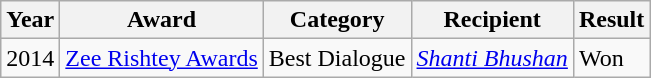<table class="wikitable">
<tr>
<th>Year</th>
<th>Award</th>
<th>Category</th>
<th>Recipient</th>
<th>Result</th>
</tr>
<tr>
<td>2014</td>
<td><a href='#'>Zee Rishtey Awards</a></td>
<td>Best Dialogue</td>
<td><em><a href='#'>Shanti Bhushan</a></em></td>
<td>Won</td>
</tr>
</table>
